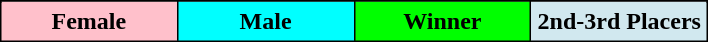<table border="2" cellpadding="4" style="margin:1em auto; background:white; border:1px solid black; border-collapse:collapse; text-align:center">
<tr>
</tr>
<tr>
</tr>
<tr>
<td style="background:pink;" width="25%"><strong>Female</strong></td>
<td style="background:cyan;" width="25%"><strong>Male</strong></td>
<td style="background:lime;" width="25%"><strong>Winner</strong></td>
<td style="background:#D1E8EF;" width="25%"><strong>2nd-3rd Placers</strong></td>
</tr>
</table>
